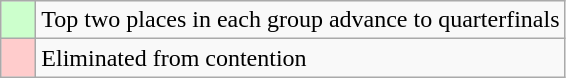<table class="wikitable">
<tr>
<td style="background: #ccffcc;">    </td>
<td>Top two places in each group advance to quarterfinals</td>
</tr>
<tr>
<td style="background: #ffcccc;">    </td>
<td>Eliminated from contention</td>
</tr>
</table>
